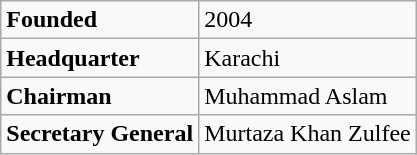<table class="wikitable floatright">
<tr>
<td><strong>Founded</strong></td>
<td>2004</td>
</tr>
<tr>
<td><strong>Headquarter</strong></td>
<td>Karachi</td>
</tr>
<tr>
<td><strong>Chairman</strong></td>
<td>Muhammad Aslam</td>
</tr>
<tr>
<td><strong>Secretary General</strong></td>
<td>Murtaza Khan Zulfee</td>
</tr>
</table>
